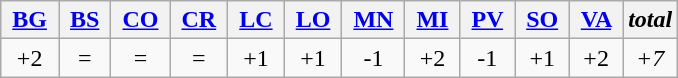<table class="wikitable" border="1">
<tr style="vertical-align:bottom;">
<th> <a href='#'>BG</a> </th>
<th> <a href='#'>BS</a> </th>
<th> <a href='#'>CO</a> </th>
<th> <a href='#'>CR</a> </th>
<th> <a href='#'>LC</a> </th>
<th> <a href='#'>LO</a> </th>
<th> <a href='#'>MN</a> </th>
<th> <a href='#'>MI</a> </th>
<th> <a href='#'>PV</a> </th>
<th> <a href='#'>SO</a> </th>
<th> <a href='#'>VA</a> </th>
<th><em>total</em></th>
</tr>
<tr style="text-align:center;">
<td>+2</td>
<td>=</td>
<td>=</td>
<td>=</td>
<td>+1</td>
<td>+1</td>
<td>-1</td>
<td>+2</td>
<td>-1</td>
<td>+1</td>
<td>+2</td>
<td><em>+7</em></td>
</tr>
</table>
